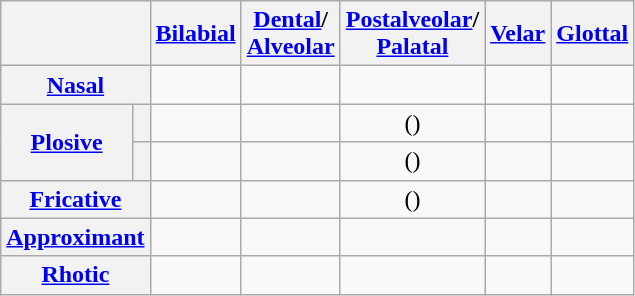<table class="wikitable mw-collapsible" style="text-align: center;">
<tr>
<th colspan="2"></th>
<th><a href='#'>Bilabial</a></th>
<th><a href='#'>Dental</a>/<br><a href='#'>Alveolar</a></th>
<th><a href='#'>Postalveolar</a>/<br><a href='#'>Palatal</a></th>
<th><a href='#'>Velar</a></th>
<th><a href='#'>Glottal</a></th>
</tr>
<tr>
<th colspan="2"><a href='#'>Nasal</a></th>
<td></td>
<td></td>
<td></td>
<td></td>
<td></td>
</tr>
<tr>
<th rowspan="2"><a href='#'>Plosive</a></th>
<th></th>
<td></td>
<td></td>
<td>()</td>
<td></td>
<td></td>
</tr>
<tr>
<th></th>
<td></td>
<td></td>
<td>()</td>
<td></td>
<td></td>
</tr>
<tr>
<th colspan="2"><a href='#'>Fricative</a></th>
<td></td>
<td></td>
<td>()</td>
<td></td>
<td></td>
</tr>
<tr>
<th colspan="2"><a href='#'>Approximant</a></th>
<td></td>
<td></td>
<td></td>
<td></td>
<td></td>
</tr>
<tr>
<th colspan="2"><a href='#'>Rhotic</a></th>
<td></td>
<td></td>
<td></td>
<td></td>
<td></td>
</tr>
</table>
